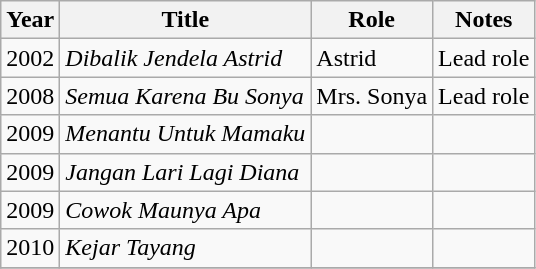<table class="wikitable">
<tr>
<th>Year</th>
<th>Title</th>
<th>Role</th>
<th>Notes</th>
</tr>
<tr>
<td>2002</td>
<td><em>Dibalik Jendela Astrid</em></td>
<td>Astrid</td>
<td>Lead role</td>
</tr>
<tr>
<td>2008</td>
<td><em>Semua Karena Bu Sonya</em></td>
<td>Mrs. Sonya</td>
<td>Lead role</td>
</tr>
<tr>
<td>2009</td>
<td><em>Menantu Untuk Mamaku</em></td>
<td></td>
<td></td>
</tr>
<tr>
<td>2009</td>
<td><em>Jangan Lari Lagi Diana</em></td>
<td></td>
<td></td>
</tr>
<tr>
<td>2009</td>
<td><em>Cowok Maunya Apa</em></td>
<td></td>
<td></td>
</tr>
<tr>
<td>2010</td>
<td><em>Kejar Tayang</em></td>
<td></td>
<td></td>
</tr>
<tr>
</tr>
</table>
